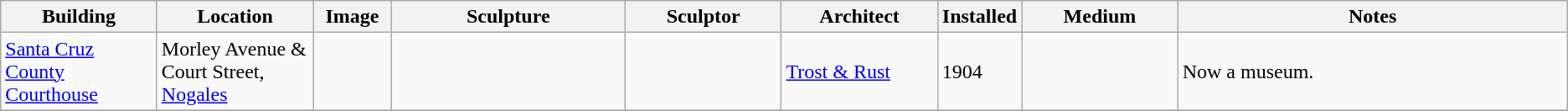<table class="wikitable sortable">
<tr>
<th width="10%">Building</th>
<th width="10%">Location</th>
<th width="5%">Image</th>
<th width="15%">Sculpture</th>
<th width="10%">Sculptor</th>
<th width="10%">Architect</th>
<th width="5%">Installed</th>
<th width="10%">Medium</th>
<th width="25%">Notes</th>
</tr>
<tr>
<td><a href='#'>Santa Cruz County Courthouse</a></td>
<td>Morley Avenue & Court Street,<br><a href='#'>Nogales</a></td>
<td></td>
<td></td>
<td></td>
<td><a href='#'>Trost & Rust</a></td>
<td>1904</td>
<td></td>
<td>Now a museum.</td>
</tr>
<tr>
</tr>
</table>
